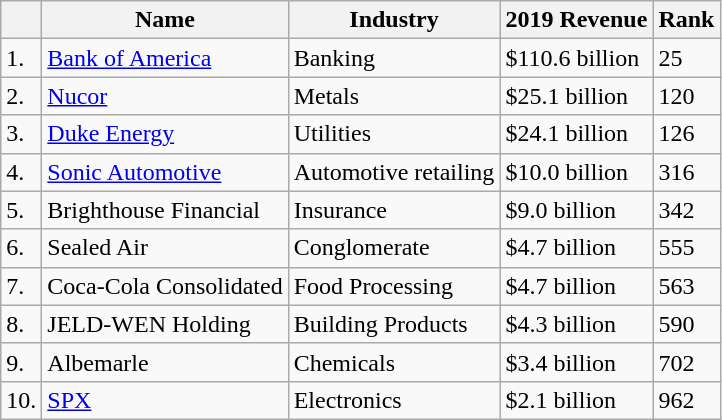<table class="wikitable">
<tr>
<th></th>
<th>Name</th>
<th>Industry</th>
<th>2019 Revenue</th>
<th>Rank</th>
</tr>
<tr>
<td>1.</td>
<td><a href='#'>Bank of America</a></td>
<td>Banking</td>
<td>$110.6 billion</td>
<td>25</td>
</tr>
<tr>
<td>2.</td>
<td><a href='#'>Nucor</a></td>
<td>Metals</td>
<td>$25.1 billion</td>
<td>120</td>
</tr>
<tr>
<td>3.</td>
<td><a href='#'>Duke Energy</a></td>
<td>Utilities</td>
<td>$24.1 billion</td>
<td>126</td>
</tr>
<tr>
<td>4.</td>
<td><a href='#'>Sonic Automotive</a></td>
<td>Automotive retailing</td>
<td>$10.0 billion</td>
<td>316</td>
</tr>
<tr>
<td>5.</td>
<td>Brighthouse Financial</td>
<td>Insurance</td>
<td>$9.0 billion</td>
<td>342</td>
</tr>
<tr>
<td>6.</td>
<td>Sealed Air</td>
<td>Conglomerate</td>
<td>$4.7 billion</td>
<td>555</td>
</tr>
<tr>
<td>7.</td>
<td>Coca-Cola Consolidated</td>
<td>Food Processing</td>
<td>$4.7 billion</td>
<td>563</td>
</tr>
<tr>
<td>8.</td>
<td>JELD-WEN Holding</td>
<td>Building Products</td>
<td>$4.3 billion</td>
<td>590</td>
</tr>
<tr>
<td>9.</td>
<td>Albemarle</td>
<td>Chemicals</td>
<td>$3.4 billion</td>
<td>702</td>
</tr>
<tr>
<td>10.</td>
<td><a href='#'>SPX</a></td>
<td>Electronics</td>
<td>$2.1 billion</td>
<td>962</td>
</tr>
</table>
